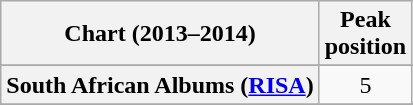<table class="wikitable sortable plainrowheaders" style="text-align:center">
<tr>
<th scope="col">Chart (2013–2014)</th>
<th scope="col">Peak<br>position</th>
</tr>
<tr>
</tr>
<tr>
</tr>
<tr>
</tr>
<tr>
</tr>
<tr>
</tr>
<tr>
</tr>
<tr>
</tr>
<tr>
</tr>
<tr>
</tr>
<tr>
</tr>
<tr>
</tr>
<tr>
</tr>
<tr>
</tr>
<tr>
</tr>
<tr>
</tr>
<tr>
<th scope="row">South African Albums (<a href='#'>RISA</a>)</th>
<td>5</td>
</tr>
<tr>
</tr>
<tr>
</tr>
<tr>
</tr>
<tr>
</tr>
<tr>
</tr>
<tr>
</tr>
</table>
